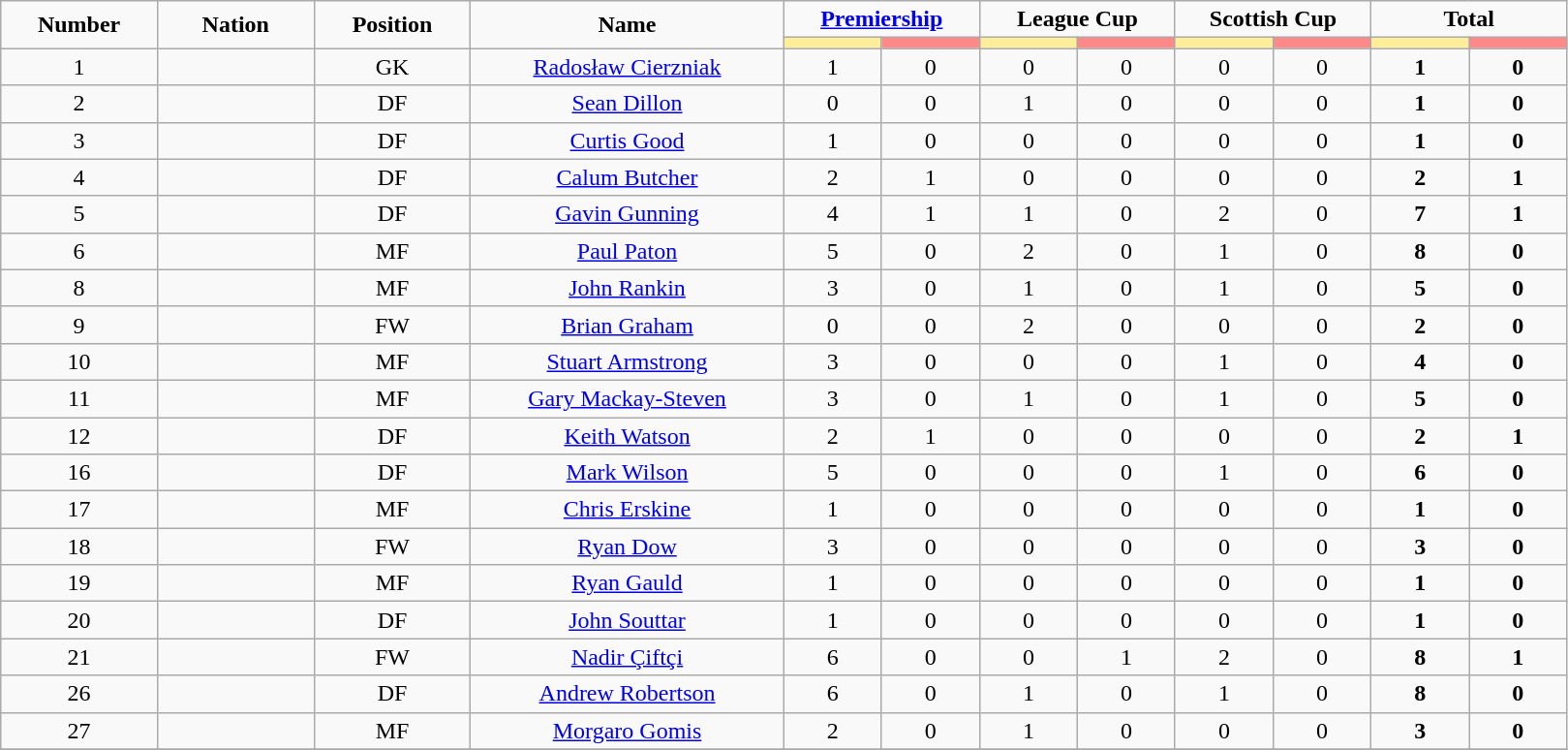<table class="wikitable" style="text-align:center;">
<tr style="text-align:center;">
<td rowspan="2"  style="width:10%; "><strong>Number</strong></td>
<td rowspan="2"  style="width:10%; "><strong>Nation</strong></td>
<td rowspan="2"  style="width:10%; "><strong>Position</strong></td>
<td rowspan="2"  style="width:20%; "><strong>Name</strong></td>
<td colspan="2"><strong><a href='#'>Premiership</a></strong></td>
<td colspan="2"><strong>League Cup</strong></td>
<td colspan="2"><strong>Scottish Cup</strong></td>
<td colspan="2"><strong>Total </strong></td>
</tr>
<tr>
<th style="width:60px; background:#fe9;"></th>
<th style="width:60px; background:#ff8888;"></th>
<th style="width:60px; background:#fe9;"></th>
<th style="width:60px; background:#ff8888;"></th>
<th style="width:60px; background:#fe9;"></th>
<th style="width:60px; background:#ff8888;"></th>
<th style="width:60px; background:#fe9;"></th>
<th style="width:60px; background:#ff8888;"></th>
</tr>
<tr>
<td>1</td>
<td></td>
<td>GK</td>
<td><a href='#'>Radosław Cierzniak</a></td>
<td>1</td>
<td>0</td>
<td>0</td>
<td>0</td>
<td>0</td>
<td>0</td>
<td><strong>1</strong></td>
<td><strong>0</strong></td>
</tr>
<tr>
<td>2</td>
<td></td>
<td>DF</td>
<td><a href='#'>Sean Dillon</a></td>
<td>0</td>
<td>0</td>
<td>1</td>
<td>0</td>
<td>0</td>
<td>0</td>
<td><strong>1</strong></td>
<td><strong>0</strong></td>
</tr>
<tr>
<td>3</td>
<td></td>
<td>DF</td>
<td><a href='#'>Curtis Good</a></td>
<td>1</td>
<td>0</td>
<td>0</td>
<td>0</td>
<td>0</td>
<td>0</td>
<td><strong>1</strong></td>
<td><strong>0</strong></td>
</tr>
<tr>
<td>4</td>
<td></td>
<td>DF</td>
<td><a href='#'>Calum Butcher</a></td>
<td>2</td>
<td>1</td>
<td>0</td>
<td>0</td>
<td>0</td>
<td>0</td>
<td><strong>2</strong></td>
<td><strong>1</strong></td>
</tr>
<tr>
<td>5</td>
<td></td>
<td>DF</td>
<td><a href='#'>Gavin Gunning</a></td>
<td>4</td>
<td>1</td>
<td>1</td>
<td>0</td>
<td>2</td>
<td>0</td>
<td><strong>7</strong></td>
<td><strong>1</strong></td>
</tr>
<tr>
<td>6</td>
<td></td>
<td>MF</td>
<td><a href='#'>Paul Paton</a></td>
<td>5</td>
<td>0</td>
<td>2</td>
<td>0</td>
<td>1</td>
<td>0</td>
<td><strong>8</strong></td>
<td><strong>0</strong></td>
</tr>
<tr>
<td>8</td>
<td></td>
<td>MF</td>
<td><a href='#'>John Rankin</a></td>
<td>3</td>
<td>0</td>
<td>1</td>
<td>0</td>
<td>1</td>
<td>0</td>
<td><strong>5</strong></td>
<td><strong>0</strong></td>
</tr>
<tr>
<td>9</td>
<td></td>
<td>FW</td>
<td><a href='#'>Brian Graham</a></td>
<td>0</td>
<td>0</td>
<td>2</td>
<td>0</td>
<td>0</td>
<td>0</td>
<td><strong>2</strong></td>
<td><strong>0</strong></td>
</tr>
<tr>
<td>10</td>
<td></td>
<td>MF</td>
<td><a href='#'>Stuart Armstrong</a></td>
<td>3</td>
<td>0</td>
<td>0</td>
<td>0</td>
<td>1</td>
<td>0</td>
<td><strong>4</strong></td>
<td><strong>0</strong></td>
</tr>
<tr>
<td>11</td>
<td></td>
<td>MF</td>
<td><a href='#'>Gary Mackay-Steven</a></td>
<td>3</td>
<td>0</td>
<td>1</td>
<td>0</td>
<td>1</td>
<td>0</td>
<td><strong>5</strong></td>
<td><strong>0</strong></td>
</tr>
<tr>
<td>12</td>
<td></td>
<td>DF</td>
<td><a href='#'>Keith Watson</a></td>
<td>2</td>
<td>1</td>
<td>0</td>
<td>0</td>
<td>0</td>
<td>0</td>
<td><strong>2</strong></td>
<td><strong>1</strong></td>
</tr>
<tr>
<td>16</td>
<td></td>
<td>DF</td>
<td><a href='#'>Mark Wilson</a></td>
<td>5</td>
<td>0</td>
<td>0</td>
<td>0</td>
<td>1</td>
<td>0</td>
<td><strong>6</strong></td>
<td><strong>0</strong></td>
</tr>
<tr>
<td>17</td>
<td></td>
<td>MF</td>
<td><a href='#'>Chris Erskine</a></td>
<td>1</td>
<td>0</td>
<td>0</td>
<td>0</td>
<td>0</td>
<td>0</td>
<td><strong>1</strong></td>
<td><strong>0</strong></td>
</tr>
<tr>
<td>18</td>
<td></td>
<td>FW</td>
<td><a href='#'>Ryan Dow</a></td>
<td>3</td>
<td>0</td>
<td>0</td>
<td>0</td>
<td>0</td>
<td>0</td>
<td><strong>3</strong></td>
<td><strong>0</strong></td>
</tr>
<tr>
<td>19</td>
<td></td>
<td>MF</td>
<td><a href='#'>Ryan Gauld</a></td>
<td>1</td>
<td>0</td>
<td>0</td>
<td>0</td>
<td>0</td>
<td>0</td>
<td><strong>1</strong></td>
<td><strong>0</strong></td>
</tr>
<tr>
<td>20</td>
<td></td>
<td>DF</td>
<td><a href='#'>John Souttar</a></td>
<td>1</td>
<td>0</td>
<td>0</td>
<td>0</td>
<td>0</td>
<td>0</td>
<td><strong>1</strong></td>
<td><strong>0</strong></td>
</tr>
<tr>
<td>21</td>
<td></td>
<td>FW</td>
<td><a href='#'>Nadir Çiftçi</a></td>
<td>6</td>
<td>0</td>
<td>0</td>
<td>1</td>
<td>2</td>
<td>0</td>
<td><strong>8</strong></td>
<td><strong>1</strong></td>
</tr>
<tr>
<td>26</td>
<td></td>
<td>DF</td>
<td><a href='#'>Andrew Robertson</a></td>
<td>6</td>
<td>0</td>
<td>1</td>
<td>0</td>
<td>1</td>
<td>0</td>
<td><strong>8</strong></td>
<td><strong>0</strong></td>
</tr>
<tr>
<td>27</td>
<td></td>
<td>MF</td>
<td><a href='#'>Morgaro Gomis</a></td>
<td>2</td>
<td>0</td>
<td>1</td>
<td>0</td>
<td>0</td>
<td>0</td>
<td><strong>3</strong></td>
<td><strong>0</strong></td>
</tr>
<tr>
</tr>
</table>
